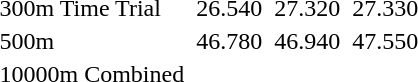<table>
<tr>
<td>300m Time Trial</td>
<td></td>
<td>26.540</td>
<td></td>
<td>27.320</td>
<td></td>
<td>27.330</td>
</tr>
<tr>
<td>500m</td>
<td></td>
<td>46.780</td>
<td></td>
<td>46.940</td>
<td></td>
<td>47.550</td>
</tr>
<tr>
<td>10000m Combined</td>
<td></td>
<td></td>
<td></td>
<td></td>
<td></td>
<td></td>
</tr>
<tr>
</tr>
</table>
